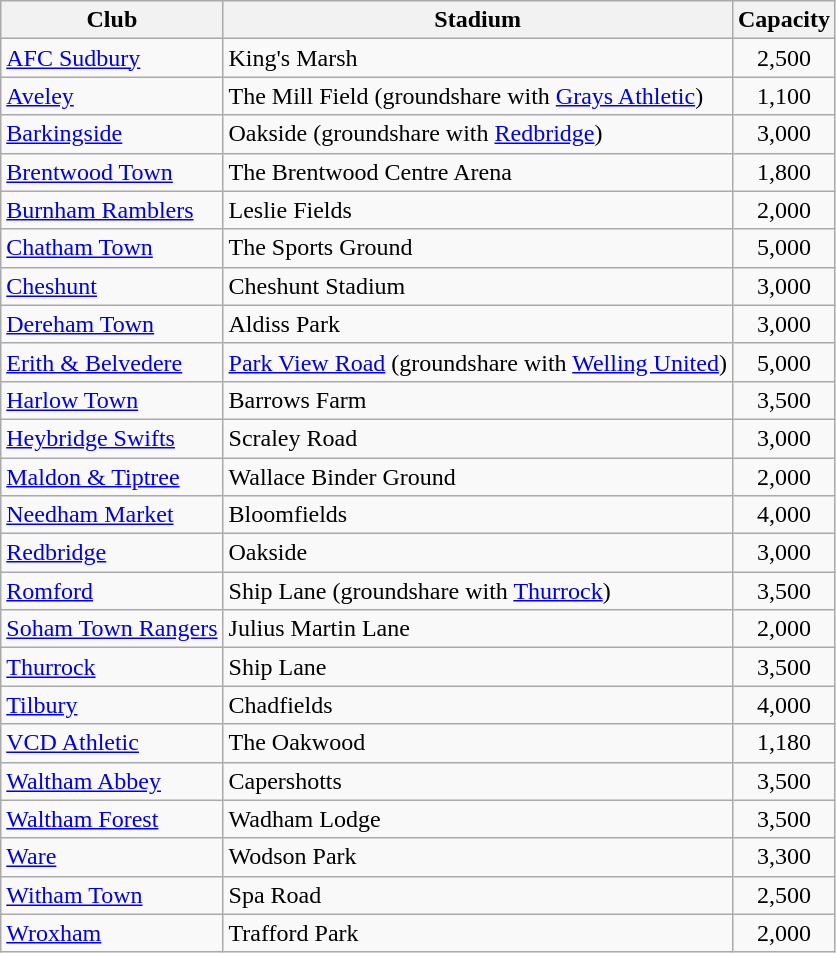<table class="wikitable sortable">
<tr>
<th>Club</th>
<th>Stadium</th>
<th>Capacity</th>
</tr>
<tr>
<td><a href='#'>AFC Sudbury</a></td>
<td>King's Marsh</td>
<td align=center>2,500</td>
</tr>
<tr>
<td><a href='#'>Aveley</a></td>
<td>The Mill Field (groundshare with <a href='#'>Grays Athletic</a>)</td>
<td align=center>1,100</td>
</tr>
<tr>
<td><a href='#'>Barkingside</a></td>
<td>Oakside (groundshare with <a href='#'>Redbridge</a>)</td>
<td align=center>3,000</td>
</tr>
<tr>
<td><a href='#'>Brentwood Town</a></td>
<td>The Brentwood Centre Arena</td>
<td align=center>1,800</td>
</tr>
<tr>
<td><a href='#'>Burnham Ramblers</a></td>
<td>Leslie Fields</td>
<td align=center>2,000</td>
</tr>
<tr>
<td><a href='#'>Chatham Town</a></td>
<td>The Sports Ground</td>
<td align=center>5,000</td>
</tr>
<tr>
<td><a href='#'>Cheshunt</a></td>
<td>Cheshunt Stadium</td>
<td align=center>3,000</td>
</tr>
<tr>
<td><a href='#'>Dereham Town</a></td>
<td>Aldiss Park</td>
<td align=center>3,000</td>
</tr>
<tr>
<td><a href='#'>Erith & Belvedere</a></td>
<td><a href='#'>Park View Road</a> (groundshare with <a href='#'>Welling United</a>)</td>
<td align=center>5,000</td>
</tr>
<tr>
<td><a href='#'>Harlow Town</a></td>
<td>Barrows Farm</td>
<td align=center>3,500</td>
</tr>
<tr>
<td><a href='#'>Heybridge Swifts</a></td>
<td>Scraley Road</td>
<td align=center>3,000</td>
</tr>
<tr>
<td><a href='#'>Maldon & Tiptree</a></td>
<td>Wallace Binder Ground</td>
<td align=center>2,000</td>
</tr>
<tr>
<td><a href='#'>Needham Market</a></td>
<td>Bloomfields</td>
<td align=center>4,000</td>
</tr>
<tr>
<td><a href='#'>Redbridge</a></td>
<td>Oakside</td>
<td align=center>3,000</td>
</tr>
<tr>
<td><a href='#'>Romford</a></td>
<td>Ship Lane (groundshare with <a href='#'>Thurrock</a>)</td>
<td align=center>3,500</td>
</tr>
<tr>
<td><a href='#'>Soham Town Rangers</a></td>
<td>Julius Martin Lane</td>
<td align=center>2,000</td>
</tr>
<tr>
<td><a href='#'>Thurrock</a></td>
<td>Ship Lane</td>
<td align="center">3,500</td>
</tr>
<tr>
<td><a href='#'>Tilbury</a></td>
<td>Chadfields</td>
<td align=center>4,000</td>
</tr>
<tr>
<td><a href='#'>VCD Athletic</a></td>
<td>The Oakwood</td>
<td align=center>1,180</td>
</tr>
<tr>
<td><a href='#'>Waltham Abbey</a></td>
<td>Capershotts</td>
<td align=center>3,500</td>
</tr>
<tr>
<td><a href='#'>Waltham Forest</a></td>
<td>Wadham Lodge</td>
<td align=center>3,500</td>
</tr>
<tr>
<td><a href='#'>Ware</a></td>
<td>Wodson Park</td>
<td align=center>3,300</td>
</tr>
<tr>
<td><a href='#'>Witham Town</a></td>
<td>Spa Road</td>
<td align=center>2,500</td>
</tr>
<tr>
<td><a href='#'>Wroxham</a></td>
<td>Trafford Park</td>
<td align=center>2,000</td>
</tr>
</table>
